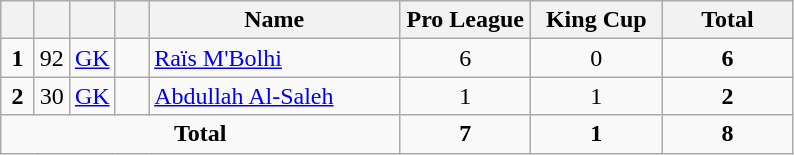<table class="wikitable" style="text-align:center">
<tr>
<th width=15></th>
<th width=15></th>
<th width=15></th>
<th width=15></th>
<th width=160>Name</th>
<th width=80>Pro League</th>
<th width=80>King Cup</th>
<th width=80>Total</th>
</tr>
<tr>
<td><strong>1</strong></td>
<td>92</td>
<td><a href='#'>GK</a></td>
<td></td>
<td align=left><a href='#'>Raïs M'Bolhi</a></td>
<td>6</td>
<td>0</td>
<td><strong>6</strong></td>
</tr>
<tr>
<td><strong>2</strong></td>
<td>30</td>
<td><a href='#'>GK</a></td>
<td></td>
<td align=left><a href='#'>Abdullah Al-Saleh</a></td>
<td>1</td>
<td>1</td>
<td><strong>2</strong></td>
</tr>
<tr>
<td colspan=5><strong>Total</strong></td>
<td><strong>7</strong></td>
<td><strong>1</strong></td>
<td><strong>8</strong></td>
</tr>
</table>
